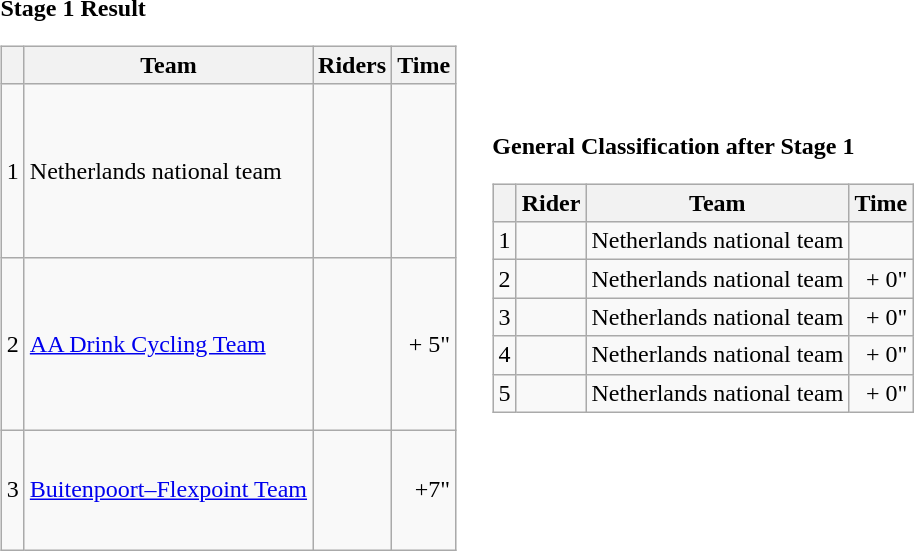<table>
<tr>
<td><strong>Stage 1 Result</strong><br><table class=wikitable>
<tr>
<th></th>
<th>Team</th>
<th>Riders</th>
<th>Time</th>
</tr>
<tr>
<td>1</td>
<td>Netherlands national team</td>
<td><br><br><br> <br> <br><br></td>
<td align=right></td>
</tr>
<tr>
<td>2</td>
<td><a href='#'>AA Drink Cycling Team</a></td>
<td><br><br> <br> <br><br> <br></td>
<td align=right>+ 5"</td>
</tr>
<tr>
<td>3</td>
<td><a href='#'>Buitenpoort–Flexpoint Team</a></td>
<td><br><br><br> <br> </td>
<td align=right>+7"</td>
</tr>
</table>
</td>
<td></td>
<td><strong>General Classification after Stage 1</strong><br><table class="wikitable">
<tr>
<th></th>
<th>Rider</th>
<th>Team</th>
<th>Time</th>
</tr>
<tr>
<td>1</td>
<td></td>
<td>Netherlands national team</td>
<td align=right></td>
</tr>
<tr>
<td>2</td>
<td></td>
<td>Netherlands national team</td>
<td align=right>+ 0"</td>
</tr>
<tr>
<td>3</td>
<td></td>
<td>Netherlands national team</td>
<td align=right>+ 0"</td>
</tr>
<tr>
<td>4</td>
<td></td>
<td>Netherlands national team</td>
<td align=right>+ 0"</td>
</tr>
<tr>
<td>5</td>
<td></td>
<td>Netherlands national team</td>
<td align=right>+ 0"</td>
</tr>
</table>
</td>
</tr>
</table>
